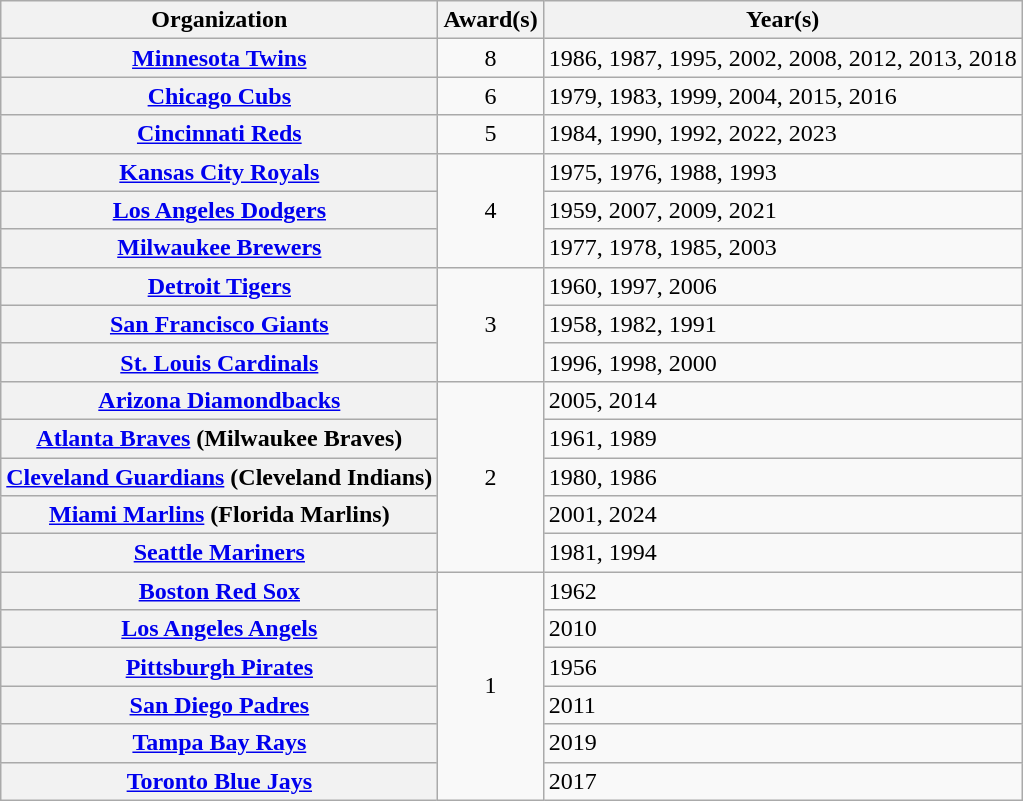<table class="wikitable sortable plainrowheaders" style="text-align:left">
<tr>
<th scope="col">Organization</th>
<th scope="col">Award(s)</th>
<th scope="col">Year(s)</th>
</tr>
<tr>
<th scope="row"><strong><a href='#'>Minnesota Twins</a></strong></th>
<td style="text-align:center">8</td>
<td>1986, 1987, 1995, 2002, 2008, 2012, 2013, 2018</td>
</tr>
<tr>
<th scope="row"><strong><a href='#'>Chicago Cubs</a></strong></th>
<td style="text-align:center">6</td>
<td>1979, 1983, 1999, 2004, 2015, 2016</td>
</tr>
<tr>
<th scope="row"><strong><a href='#'>Cincinnati Reds</a></strong></th>
<td style="text-align:center">5</td>
<td>1984, 1990, 1992, 2022, 2023</td>
</tr>
<tr>
<th scope="row"><strong><a href='#'>Kansas City Royals</a></strong></th>
<td style="text-align:center" rowspan="3">4</td>
<td>1975, 1976, 1988, 1993</td>
</tr>
<tr>
<th scope="row"><strong><a href='#'>Los Angeles Dodgers</a></strong></th>
<td>1959, 2007, 2009, 2021</td>
</tr>
<tr>
<th scope="row"><strong><a href='#'>Milwaukee Brewers</a></strong></th>
<td>1977, 1978, 1985, 2003</td>
</tr>
<tr>
<th scope="row"><strong><a href='#'>Detroit Tigers</a></strong></th>
<td style="text-align:center" rowspan="3">3</td>
<td>1960, 1997, 2006</td>
</tr>
<tr>
<th scope="row"><a href='#'>San Francisco Giants</a></th>
<td>1958, 1982, 1991</td>
</tr>
<tr>
<th scope="row"><strong><a href='#'>St. Louis Cardinals</a></strong></th>
<td>1996, 1998, 2000</td>
</tr>
<tr>
<th scope="row"><a href='#'>Arizona Diamondbacks</a></th>
<td style="text-align:center" rowspan="5">2</td>
<td>2005, 2014</td>
</tr>
<tr>
<th scope="row"><a href='#'>Atlanta Braves</a> (Milwaukee Braves)</th>
<td>1961, 1989</td>
</tr>
<tr>
<th scope="row"><strong><a href='#'>Cleveland Guardians</a></strong> (Cleveland Indians)</th>
<td>1980, 1986</td>
</tr>
<tr>
<th scope="row"><strong><a href='#'>Miami Marlins</a></strong> (Florida Marlins)</th>
<td>2001, 2024</td>
</tr>
<tr>
<th scope="row"><a href='#'>Seattle Mariners</a></th>
<td>1981, 1994</td>
</tr>
<tr>
<th scope="row"><a href='#'>Boston Red Sox</a></th>
<td style="text-align:center" rowspan="7">1</td>
<td>1962</td>
</tr>
<tr>
<th scope="row"><a href='#'>Los Angeles Angels</a></th>
<td>2010</td>
</tr>
<tr>
<th scope="row"><a href='#'>Pittsburgh Pirates</a></th>
<td>1956</td>
</tr>
<tr>
<th scope="row"><strong><a href='#'>San Diego Padres</a></strong></th>
<td>2011</td>
</tr>
<tr>
<th scope="row"><a href='#'>Tampa Bay Rays</a></th>
<td>2019</td>
</tr>
<tr>
<th scope="row"><a href='#'>Toronto Blue Jays</a></th>
<td>2017</td>
</tr>
</table>
